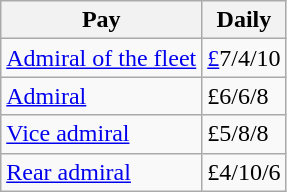<table class="wikitable">
<tr>
<th>Pay</th>
<th>Daily</th>
</tr>
<tr>
<td><a href='#'>Admiral of the fleet</a></td>
<td><a href='#'>£</a>7/4/10</td>
</tr>
<tr>
<td><a href='#'>Admiral</a></td>
<td>£6/6/8</td>
</tr>
<tr>
<td><a href='#'>Vice admiral</a></td>
<td>£5/8/8</td>
</tr>
<tr>
<td><a href='#'>Rear admiral</a></td>
<td>£4/10/6</td>
</tr>
</table>
